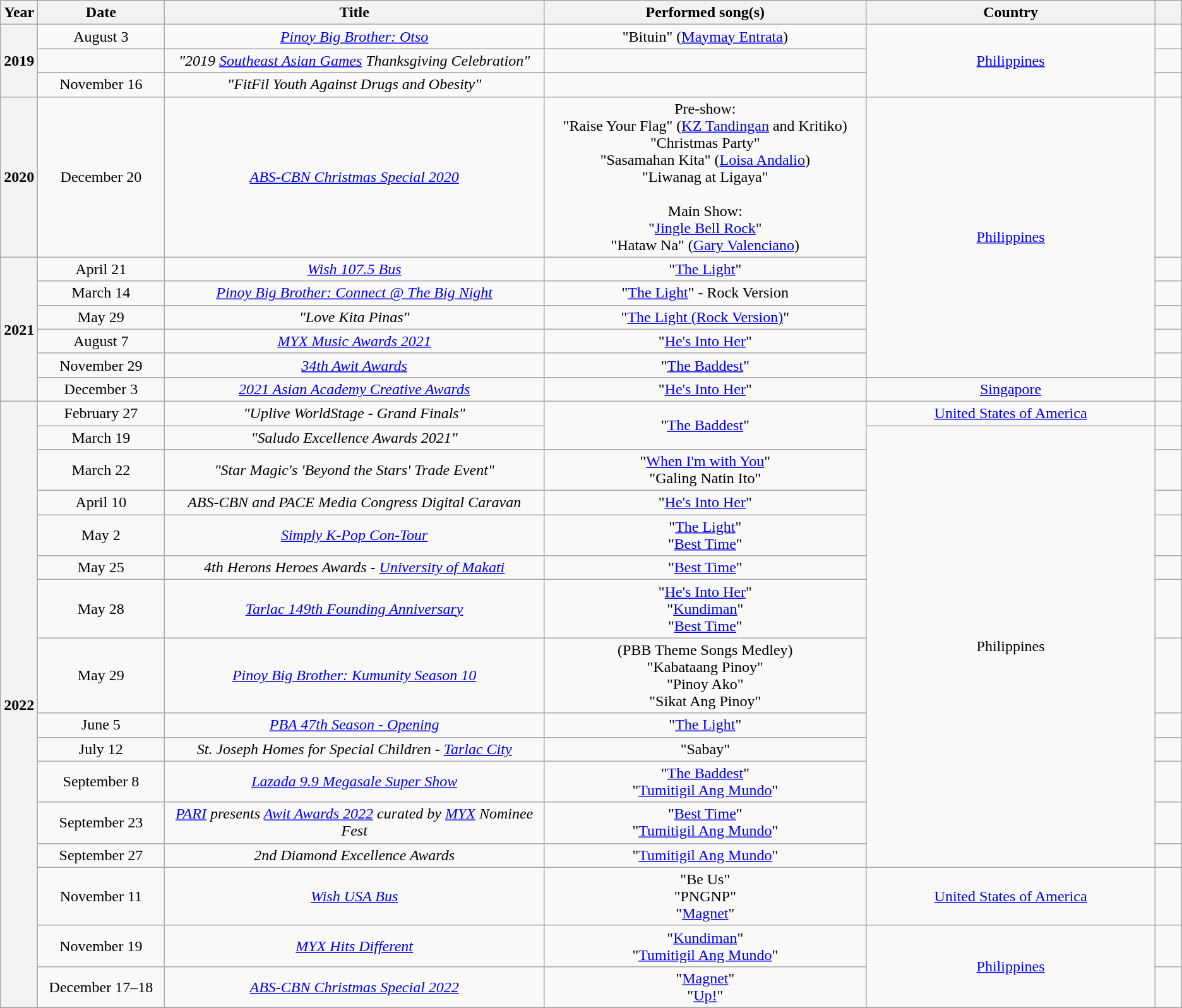<table class="wikitable sortable plainrowheaders" style="text-align:center;">
<tr>
<th style="width:1em;" scope="col">Year</th>
<th style="width:10em;" scope="col">Date</th>
<th style="width:36em;" scope="col">Title</th>
<th style="width:30em;" scope="col">Performed song(s)</th>
<th style="width:27em;" scope="col">Country</th>
<th style="width:2em;" scope="col"></th>
</tr>
<tr>
<th style="text-align:center scope="row" rowspan="3"><strong>2019</strong></th>
<td>August 3</td>
<td><em><a href='#'>Pinoy Big Brother: Otso</a></em></td>
<td>"Bituin" (<a href='#'>Maymay Entrata</a>)</td>
<td scope="row" rowspan="3"><a href='#'>Philippines</a></td>
<td></td>
</tr>
<tr>
<td></td>
<td><em>"2019 <a href='#'>Southeast Asian Games</a> Thanksgiving Celebration"</em></td>
<td></td>
<td></td>
</tr>
<tr>
<td>November 16</td>
<td><em>"FitFil Youth Against Drugs and Obesity"</em></td>
<td></td>
<td></td>
</tr>
<tr>
<th style="text-align:center scope="row" rowspan="1"><strong>2020</strong></th>
<td>December 20</td>
<td><a href='#'><em>ABS-CBN Christmas Special 2020</em></a></td>
<td>Pre-show:<br>"Raise Your Flag" (<a href='#'>KZ Tandingan</a> and Kritiko)<br>"Christmas Party"<br>"Sasamahan Kita" (<a href='#'>Loisa Andalio</a>)<br>"Liwanag at Ligaya"<br><br>Main Show:<br>"<a href='#'>Jingle Bell Rock</a>"<br>"Hataw Na" (<a href='#'>Gary Valenciano</a>)</td>
<td scope="row" rowspan="6"><a href='#'>Philippines</a></td>
<td></td>
</tr>
<tr>
<th style="text-align:center scope="row" rowspan="6"><strong>2021</strong></th>
<td>April 21</td>
<td><em><a href='#'>Wish 107.5 Bus</a></em></td>
<td>"<a href='#'>The Light</a>"</td>
<td></td>
</tr>
<tr>
<td>March 14</td>
<td><em><a href='#'>Pinoy Big Brother: Connect @ The Big Night</a></em></td>
<td>"<a href='#'>The Light</a>" - Rock Version</td>
<td></td>
</tr>
<tr>
<td>May 29</td>
<td><em>"Love Kita Pinas"</em></td>
<td>"<a href='#'>The Light (Rock Version)</a>"</td>
<td></td>
</tr>
<tr>
<td>August 7</td>
<td><em><a href='#'>MYX Music Awards 2021</a></em></td>
<td>"<a href='#'>He's Into Her</a>"</td>
<td></td>
</tr>
<tr>
<td>November 29</td>
<td><em><a href='#'>34th Awit Awards</a></em></td>
<td>"<a href='#'>The Baddest</a>"</td>
<td></td>
</tr>
<tr>
<td>December 3</td>
<td><em><a href='#'>2021 Asian Academy Creative Awards</a></em></td>
<td>"<a href='#'>He's Into Her</a>"</td>
<td scope="row" rowspan="1"><a href='#'>Singapore</a></td>
<td></td>
</tr>
<tr>
<th style="text-align:center scope="row" rowspan="16"><strong>2022</strong></th>
<td>February 27</td>
<td><em>"Uplive WorldStage - Grand Finals"</em></td>
<td rowspan="2" scope="row">"<a href='#'>The Baddest</a>"</td>
<td scope="row" rowspan="1"><a href='#'>United States of America</a></td>
<td></td>
</tr>
<tr>
<td>March 19</td>
<td><em>"Saludo Excellence Awards 2021"</em></td>
<td scope="row" rowspan="12">Philippines</td>
<td style="text-align:center"></td>
</tr>
<tr>
<td>March 22</td>
<td><em>"Star Magic's 'Beyond the Stars' Trade Event"</em></td>
<td>"<a href='#'>When I'm with You</a>" <br>"Galing Natin Ito"</td>
<td></td>
</tr>
<tr>
<td>April 10</td>
<td><em>ABS-CBN and PACE Media Congress Digital Caravan </em></td>
<td>"<a href='#'>He's Into Her</a>"</td>
<td></td>
</tr>
<tr>
<td>May 2</td>
<td><em><a href='#'>Simply K-Pop Con-Tour</a></em></td>
<td rowspan="1" scope="row">"<a href='#'>The Light</a>" <br>"<a href='#'>Best Time</a>"</td>
<td></td>
</tr>
<tr>
<td>May 25</td>
<td><em>4th Herons Heroes Awards - <a href='#'>University of Makati</a></em></td>
<td>"<a href='#'>Best Time</a>"</td>
<td></td>
</tr>
<tr>
<td>May 28</td>
<td><em><a href='#'>Tarlac 149th Founding Anniversary</a></em></td>
<td>"<a href='#'>He's Into Her</a>" <br>"<a href='#'>Kundiman</a>" <br>"<a href='#'>Best Time</a>"</td>
<td></td>
</tr>
<tr>
<td>May 29</td>
<td><em><a href='#'>Pinoy Big Brother: Kumunity Season 10</a></em></td>
<td>(PBB Theme Songs Medley) <br>"Kabataang Pinoy" <br>"Pinoy Ako" <br>"Sikat Ang Pinoy"</td>
<td></td>
</tr>
<tr>
<td>June 5</td>
<td><em><a href='#'>PBA 47th Season - Opening</a></em></td>
<td>"<a href='#'>The Light</a>"</td>
<td></td>
</tr>
<tr>
<td>July 12</td>
<td><em>St. Joseph Homes for Special Children - <a href='#'>Tarlac City</a></em> </td>
<td>"Sabay"</td>
<td></td>
</tr>
<tr>
<td>September 8</td>
<td><em><a href='#'>Lazada 9.9 Megasale Super Show</a></em> </td>
<td>"<a href='#'>The Baddest</a>" <br>"<a href='#'>Tumitigil Ang Mundo</a>"</td>
<td></td>
</tr>
<tr>
<td>September 23</td>
<td><em><a href='#'>PARI</a> presents <a href='#'>Awit Awards 2022</a> curated by <a href='#'>MYX</a> Nominee Fest</em> </td>
<td>"<a href='#'>Best Time</a>" <br>"<a href='#'>Tumitigil Ang Mundo</a>"</td>
<td></td>
</tr>
<tr>
<td>September 27</td>
<td><em>2nd Diamond Excellence Awards</em></td>
<td>"<a href='#'>Tumitigil Ang Mundo</a>"</td>
<td></td>
</tr>
<tr>
<td>November 11</td>
<td><em><a href='#'>Wish USA Bus</a></em></td>
<td>"Be Us" <br>"PNGNP" <br>"<a href='#'>Magnet</a>"</td>
<td scope="row" rowspan="1"><a href='#'>United States of America</a></td>
<td></td>
</tr>
<tr>
<td>November 19</td>
<td><em><a href='#'>MYX Hits Different</a></em></td>
<td>"<a href='#'>Kundiman</a>" <br>"<a href='#'>Tumitigil Ang Mundo</a>"</td>
<td scope="row" rowspan="2"><a href='#'>Philippines</a></td>
<td></td>
</tr>
<tr>
<td>December 17–18</td>
<td><em><a href='#'>ABS-CBN Christmas Special 2022</a></em></td>
<td>"<a href='#'>Magnet</a>" <br>"<a href='#'>Up!</a>"</td>
<td></td>
</tr>
<tr>
</tr>
</table>
